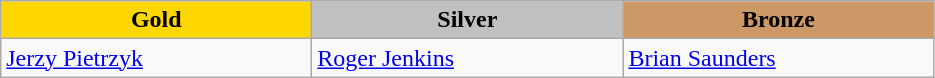<table class="wikitable" style="text-align:left">
<tr align="center">
<td width=200 bgcolor=gold><strong>Gold</strong></td>
<td width=200 bgcolor=silver><strong>Silver</strong></td>
<td width=200 bgcolor=CC9966><strong>Bronze</strong></td>
</tr>
<tr>
<td><a href='#'>Jerzy Pietrzyk</a><br><em></em></td>
<td><a href='#'>Roger Jenkins</a><br><em></em></td>
<td><a href='#'>Brian Saunders</a><br><em></em></td>
</tr>
</table>
